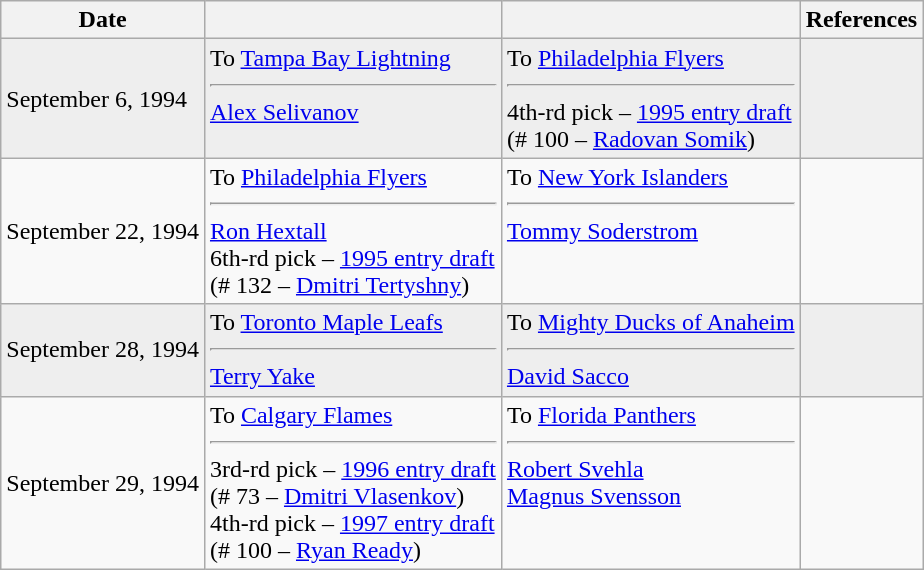<table class="wikitable">
<tr>
<th>Date</th>
<th></th>
<th></th>
<th>References</th>
</tr>
<tr bgcolor="#eeeeee">
<td>September 6, 1994</td>
<td valign="top">To <a href='#'>Tampa Bay Lightning</a><hr><a href='#'>Alex Selivanov</a></td>
<td valign="top">To <a href='#'>Philadelphia Flyers</a><hr>4th-rd pick – <a href='#'>1995 entry draft</a><br>(# 100 – <a href='#'>Radovan Somik</a>)</td>
<td></td>
</tr>
<tr>
<td>September 22, 1994</td>
<td valign="top">To <a href='#'>Philadelphia Flyers</a><hr><a href='#'>Ron Hextall</a><br>6th-rd pick – <a href='#'>1995 entry draft</a><br>(# 132 – <a href='#'>Dmitri Tertyshny</a>)</td>
<td valign="top">To <a href='#'>New York Islanders</a><hr><a href='#'>Tommy Soderstrom</a></td>
<td></td>
</tr>
<tr bgcolor="#eeeeee">
<td>September 28, 1994</td>
<td valign="top">To <a href='#'>Toronto Maple Leafs</a><hr><a href='#'>Terry Yake</a></td>
<td valign="top">To <a href='#'>Mighty Ducks of Anaheim</a><hr><a href='#'>David Sacco</a></td>
<td></td>
</tr>
<tr>
<td>September 29, 1994</td>
<td valign="top">To <a href='#'>Calgary Flames</a><hr>3rd-rd pick – <a href='#'>1996 entry draft</a><br>(# 73 – <a href='#'>Dmitri Vlasenkov</a>)<br>4th-rd pick – <a href='#'>1997 entry draft</a><br>(# 100 – <a href='#'>Ryan Ready</a>)</td>
<td valign="top">To <a href='#'>Florida Panthers</a><hr><a href='#'>Robert Svehla</a><br><a href='#'>Magnus Svensson</a></td>
<td></td>
</tr>
</table>
